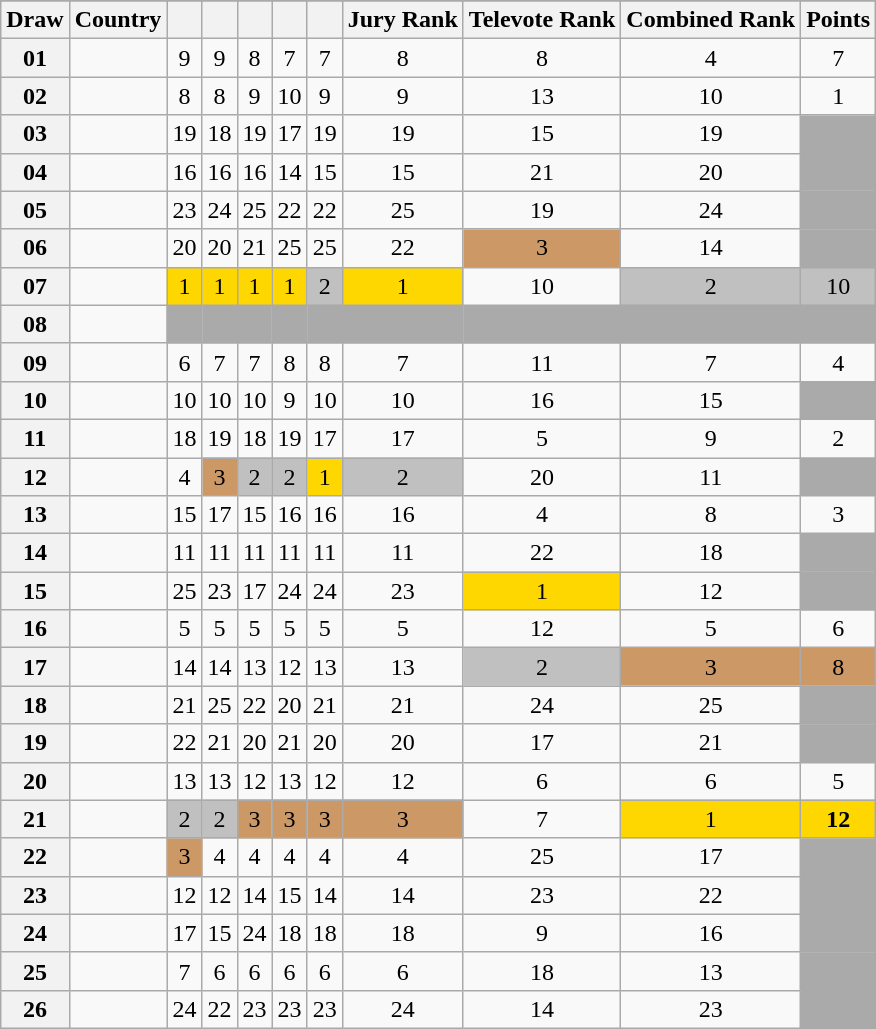<table class="sortable wikitable collapsible plainrowheaders" style="text-align:center;">
<tr>
</tr>
<tr>
<th scope="col">Draw</th>
<th scope="col">Country</th>
<th scope="col"><small></small></th>
<th scope="col"><small></small></th>
<th scope="col"><small></small></th>
<th scope="col"><small></small></th>
<th scope="col"><small></small></th>
<th scope="col">Jury Rank</th>
<th scope="col">Televote Rank</th>
<th scope="col">Combined Rank</th>
<th scope="col">Points</th>
</tr>
<tr>
<th scope="row" style="text-align:center;">01</th>
<td style="text-align:left;"></td>
<td>9</td>
<td>9</td>
<td>8</td>
<td>7</td>
<td>7</td>
<td>8</td>
<td>8</td>
<td>4</td>
<td>7</td>
</tr>
<tr>
<th scope="row" style="text-align:center;">02</th>
<td style="text-align:left;"></td>
<td>8</td>
<td>8</td>
<td>9</td>
<td>10</td>
<td>9</td>
<td>9</td>
<td>13</td>
<td>10</td>
<td>1</td>
</tr>
<tr>
<th scope="row" style="text-align:center;">03</th>
<td style="text-align:left;"></td>
<td>19</td>
<td>18</td>
<td>19</td>
<td>17</td>
<td>19</td>
<td>19</td>
<td>15</td>
<td>19</td>
<td style="background:#AAAAAA;"></td>
</tr>
<tr>
<th scope="row" style="text-align:center;">04</th>
<td style="text-align:left;"></td>
<td>16</td>
<td>16</td>
<td>16</td>
<td>14</td>
<td>15</td>
<td>15</td>
<td>21</td>
<td>20</td>
<td style="background:#AAAAAA;"></td>
</tr>
<tr>
<th scope="row" style="text-align:center;">05</th>
<td style="text-align:left;"></td>
<td>23</td>
<td>24</td>
<td>25</td>
<td>22</td>
<td>22</td>
<td>25</td>
<td>19</td>
<td>24</td>
<td style="background:#AAAAAA;"></td>
</tr>
<tr>
<th scope="row" style="text-align:center;">06</th>
<td style="text-align:left;"></td>
<td>20</td>
<td>20</td>
<td>21</td>
<td>25</td>
<td>25</td>
<td>22</td>
<td style="background:#CC9966;">3</td>
<td>14</td>
<td style="background:#AAAAAA;"></td>
</tr>
<tr>
<th scope="row" style="text-align:center;">07</th>
<td style="text-align:left;"></td>
<td style="background:gold;">1</td>
<td style="background:gold;">1</td>
<td style="background:gold;">1</td>
<td style="background:gold;">1</td>
<td style="background:silver;">2</td>
<td style="background:gold;">1</td>
<td>10</td>
<td style="background:silver;">2</td>
<td style="background:silver;">10</td>
</tr>
<tr class="sortbottom">
<th scope="row" style="text-align:center;">08</th>
<td style="text-align:left;"></td>
<td style="background:#AAAAAA;"></td>
<td style="background:#AAAAAA;"></td>
<td style="background:#AAAAAA;"></td>
<td style="background:#AAAAAA;"></td>
<td style="background:#AAAAAA;"></td>
<td style="background:#AAAAAA;"></td>
<td style="background:#AAAAAA;"></td>
<td style="background:#AAAAAA;"></td>
<td style="background:#AAAAAA;"></td>
</tr>
<tr>
<th scope="row" style="text-align:center;">09</th>
<td style="text-align:left;"></td>
<td>6</td>
<td>7</td>
<td>7</td>
<td>8</td>
<td>8</td>
<td>7</td>
<td>11</td>
<td>7</td>
<td>4</td>
</tr>
<tr>
<th scope="row" style="text-align:center;">10</th>
<td style="text-align:left;"></td>
<td>10</td>
<td>10</td>
<td>10</td>
<td>9</td>
<td>10</td>
<td>10</td>
<td>16</td>
<td>15</td>
<td style="background:#AAAAAA;"></td>
</tr>
<tr>
<th scope="row" style="text-align:center;">11</th>
<td style="text-align:left;"></td>
<td>18</td>
<td>19</td>
<td>18</td>
<td>19</td>
<td>17</td>
<td>17</td>
<td>5</td>
<td>9</td>
<td>2</td>
</tr>
<tr>
<th scope="row" style="text-align:center;">12</th>
<td style="text-align:left;"></td>
<td>4</td>
<td style="background:#CC9966;">3</td>
<td style="background:silver;">2</td>
<td style="background:silver;">2</td>
<td style="background:gold;">1</td>
<td style="background:silver;">2</td>
<td>20</td>
<td>11</td>
<td style="background:#AAAAAA;"></td>
</tr>
<tr>
<th scope="row" style="text-align:center;">13</th>
<td style="text-align:left;"></td>
<td>15</td>
<td>17</td>
<td>15</td>
<td>16</td>
<td>16</td>
<td>16</td>
<td>4</td>
<td>8</td>
<td>3</td>
</tr>
<tr>
<th scope="row" style="text-align:center;">14</th>
<td style="text-align:left;"></td>
<td>11</td>
<td>11</td>
<td>11</td>
<td>11</td>
<td>11</td>
<td>11</td>
<td>22</td>
<td>18</td>
<td style="background:#AAAAAA;"></td>
</tr>
<tr>
<th scope="row" style="text-align:center;">15</th>
<td style="text-align:left;"></td>
<td>25</td>
<td>23</td>
<td>17</td>
<td>24</td>
<td>24</td>
<td>23</td>
<td style="background:gold;">1</td>
<td>12</td>
<td style="background:#AAAAAA;"></td>
</tr>
<tr>
<th scope="row" style="text-align:center;">16</th>
<td style="text-align:left;"></td>
<td>5</td>
<td>5</td>
<td>5</td>
<td>5</td>
<td>5</td>
<td>5</td>
<td>12</td>
<td>5</td>
<td>6</td>
</tr>
<tr>
<th scope="row" style="text-align:center;">17</th>
<td style="text-align:left;"></td>
<td>14</td>
<td>14</td>
<td>13</td>
<td>12</td>
<td>13</td>
<td>13</td>
<td style="background:silver;">2</td>
<td style="background:#CC9966;">3</td>
<td style="background:#CC9966;">8</td>
</tr>
<tr>
<th scope="row" style="text-align:center;">18</th>
<td style="text-align:left;"></td>
<td>21</td>
<td>25</td>
<td>22</td>
<td>20</td>
<td>21</td>
<td>21</td>
<td>24</td>
<td>25</td>
<td style="background:#AAAAAA;"></td>
</tr>
<tr>
<th scope="row" style="text-align:center;">19</th>
<td style="text-align:left;"></td>
<td>22</td>
<td>21</td>
<td>20</td>
<td>21</td>
<td>20</td>
<td>20</td>
<td>17</td>
<td>21</td>
<td style="background:#AAAAAA;"></td>
</tr>
<tr>
<th scope="row" style="text-align:center;">20</th>
<td style="text-align:left;"></td>
<td>13</td>
<td>13</td>
<td>12</td>
<td>13</td>
<td>12</td>
<td>12</td>
<td>6</td>
<td>6</td>
<td>5</td>
</tr>
<tr>
<th scope="row" style="text-align:center;">21</th>
<td style="text-align:left;"></td>
<td style="background:silver;">2</td>
<td style="background:silver;">2</td>
<td style="background:#CC9966;">3</td>
<td style="background:#CC9966;">3</td>
<td style="background:#CC9966;">3</td>
<td style="background:#CC9966;">3</td>
<td>7</td>
<td style="background:gold;">1</td>
<td style="background:gold;"><strong>12</strong></td>
</tr>
<tr>
<th scope="row" style="text-align:center;">22</th>
<td style="text-align:left;"></td>
<td style="background:#CC9966;">3</td>
<td>4</td>
<td>4</td>
<td>4</td>
<td>4</td>
<td>4</td>
<td>25</td>
<td>17</td>
<td style="background:#AAAAAA;"></td>
</tr>
<tr>
<th scope="row" style="text-align:center;">23</th>
<td style="text-align:left;"></td>
<td>12</td>
<td>12</td>
<td>14</td>
<td>15</td>
<td>14</td>
<td>14</td>
<td>23</td>
<td>22</td>
<td style="background:#AAAAAA;"></td>
</tr>
<tr>
<th scope="row" style="text-align:center;">24</th>
<td style="text-align:left;"></td>
<td>17</td>
<td>15</td>
<td>24</td>
<td>18</td>
<td>18</td>
<td>18</td>
<td>9</td>
<td>16</td>
<td style="background:#AAAAAA;"></td>
</tr>
<tr>
<th scope="row" style="text-align:center;">25</th>
<td style="text-align:left;"></td>
<td>7</td>
<td>6</td>
<td>6</td>
<td>6</td>
<td>6</td>
<td>6</td>
<td>18</td>
<td>13</td>
<td style="background:#AAAAAA;"></td>
</tr>
<tr>
<th scope="row" style="text-align:center;">26</th>
<td style="text-align:left;"></td>
<td>24</td>
<td>22</td>
<td>23</td>
<td>23</td>
<td>23</td>
<td>24</td>
<td>14</td>
<td>23</td>
<td style="background:#AAAAAA;"></td>
</tr>
</table>
